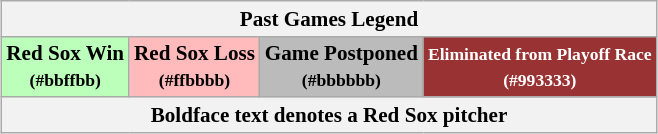<table class="wikitable" style="margin:0.5em auto; font-size:88%;">
<tr>
<th colspan="5">Past Games Legend</th>
</tr>
<tr>
<th style="background:#bfb;">Red Sox Win <br><small>(#bbffbb)</small></th>
<th style="background:#fbb;">Red Sox Loss <br><small>(#ffbbbb)</small></th>
<th style="background:#bbb;">Game Postponed <br><small>(#bbbbbb)</small></th>
<th style="background:#933;color:white;"><small>Eliminated from Playoff Race</small> <br><small>(#993333)</small></th>
</tr>
<tr>
<th colspan="5">Boldface text denotes a Red Sox pitcher</th>
</tr>
</table>
